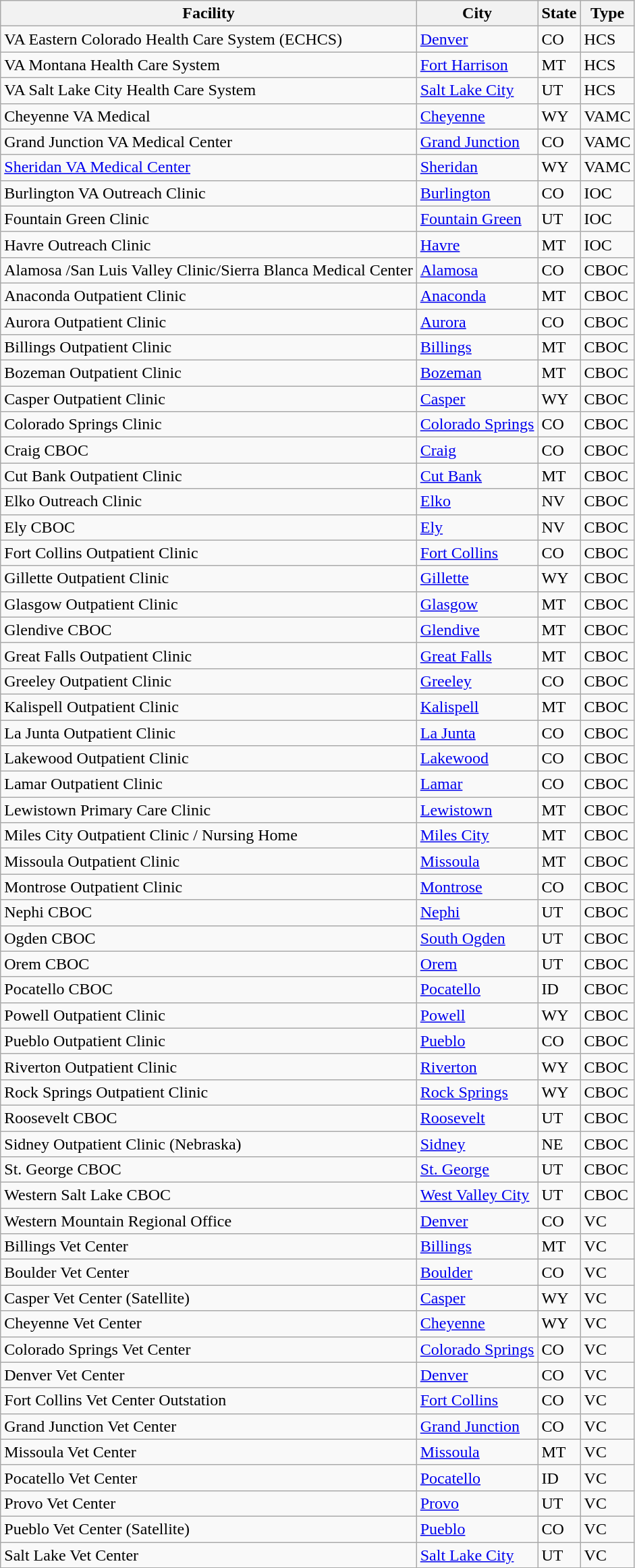<table id="VISN19" class="wikitable sortable">
<tr>
<th>Facility</th>
<th>City</th>
<th>State</th>
<th>Type</th>
</tr>
<tr>
<td>VA Eastern Colorado Health Care System (ECHCS)</td>
<td><a href='#'>Denver</a></td>
<td>CO</td>
<td>HCS</td>
</tr>
<tr>
<td>VA Montana Health Care System</td>
<td><a href='#'>Fort Harrison</a></td>
<td>MT</td>
<td>HCS</td>
</tr>
<tr>
<td>VA Salt Lake City Health Care System</td>
<td><a href='#'>Salt Lake City</a></td>
<td>UT</td>
<td>HCS</td>
</tr>
<tr>
<td>Cheyenne VA Medical</td>
<td><a href='#'>Cheyenne</a></td>
<td>WY</td>
<td>VAMC</td>
</tr>
<tr>
<td>Grand Junction VA Medical Center</td>
<td><a href='#'>Grand Junction</a></td>
<td>CO</td>
<td>VAMC</td>
</tr>
<tr>
<td><a href='#'>Sheridan VA Medical Center</a></td>
<td><a href='#'>Sheridan</a></td>
<td>WY</td>
<td>VAMC</td>
</tr>
<tr>
<td>Burlington VA Outreach Clinic</td>
<td><a href='#'>Burlington</a></td>
<td>CO</td>
<td>IOC</td>
</tr>
<tr>
<td>Fountain Green Clinic</td>
<td><a href='#'>Fountain Green</a></td>
<td>UT</td>
<td>IOC</td>
</tr>
<tr>
<td>Havre Outreach Clinic</td>
<td><a href='#'>Havre</a></td>
<td>MT</td>
<td>IOC</td>
</tr>
<tr>
<td>Alamosa /San Luis Valley Clinic/Sierra Blanca Medical Center</td>
<td><a href='#'>Alamosa</a></td>
<td>CO</td>
<td>CBOC</td>
</tr>
<tr>
<td>Anaconda Outpatient Clinic</td>
<td><a href='#'>Anaconda</a></td>
<td>MT</td>
<td>CBOC</td>
</tr>
<tr>
<td>Aurora Outpatient Clinic</td>
<td><a href='#'>Aurora</a></td>
<td>CO</td>
<td>CBOC</td>
</tr>
<tr>
<td>Billings Outpatient Clinic</td>
<td><a href='#'>Billings</a></td>
<td>MT</td>
<td>CBOC</td>
</tr>
<tr>
<td>Bozeman Outpatient Clinic</td>
<td><a href='#'>Bozeman</a></td>
<td>MT</td>
<td>CBOC</td>
</tr>
<tr>
<td>Casper Outpatient Clinic</td>
<td><a href='#'>Casper</a></td>
<td>WY</td>
<td>CBOC</td>
</tr>
<tr>
<td>Colorado Springs Clinic</td>
<td><a href='#'>Colorado Springs</a></td>
<td>CO</td>
<td>CBOC</td>
</tr>
<tr>
<td>Craig CBOC</td>
<td><a href='#'>Craig</a></td>
<td>CO</td>
<td>CBOC</td>
</tr>
<tr>
<td>Cut Bank Outpatient Clinic</td>
<td><a href='#'>Cut Bank</a></td>
<td>MT</td>
<td>CBOC</td>
</tr>
<tr>
<td>Elko Outreach Clinic</td>
<td><a href='#'>Elko</a></td>
<td>NV</td>
<td>CBOC</td>
</tr>
<tr>
<td>Ely CBOC</td>
<td><a href='#'>Ely</a></td>
<td>NV</td>
<td>CBOC</td>
</tr>
<tr>
<td>Fort Collins Outpatient Clinic</td>
<td><a href='#'>Fort Collins</a></td>
<td>CO</td>
<td>CBOC</td>
</tr>
<tr>
<td>Gillette Outpatient Clinic</td>
<td><a href='#'>Gillette</a></td>
<td>WY</td>
<td>CBOC</td>
</tr>
<tr>
<td>Glasgow Outpatient Clinic</td>
<td><a href='#'>Glasgow</a></td>
<td>MT</td>
<td>CBOC</td>
</tr>
<tr>
<td>Glendive CBOC</td>
<td><a href='#'>Glendive</a></td>
<td>MT</td>
<td>CBOC</td>
</tr>
<tr>
<td>Great Falls Outpatient Clinic</td>
<td><a href='#'>Great Falls</a></td>
<td>MT</td>
<td>CBOC</td>
</tr>
<tr>
<td>Greeley Outpatient Clinic</td>
<td><a href='#'>Greeley</a></td>
<td>CO</td>
<td>CBOC</td>
</tr>
<tr>
<td>Kalispell Outpatient Clinic</td>
<td><a href='#'>Kalispell</a></td>
<td>MT</td>
<td>CBOC</td>
</tr>
<tr>
<td>La Junta Outpatient Clinic</td>
<td><a href='#'>La Junta</a></td>
<td>CO</td>
<td>CBOC</td>
</tr>
<tr>
<td>Lakewood Outpatient Clinic</td>
<td><a href='#'>Lakewood</a></td>
<td>CO</td>
<td>CBOC</td>
</tr>
<tr>
<td>Lamar Outpatient Clinic</td>
<td><a href='#'>Lamar</a></td>
<td>CO</td>
<td>CBOC</td>
</tr>
<tr>
<td>Lewistown Primary Care Clinic</td>
<td><a href='#'>Lewistown</a></td>
<td>MT</td>
<td>CBOC</td>
</tr>
<tr>
<td>Miles City Outpatient Clinic / Nursing Home</td>
<td><a href='#'>Miles City</a></td>
<td>MT</td>
<td>CBOC</td>
</tr>
<tr>
<td>Missoula Outpatient Clinic</td>
<td><a href='#'>Missoula</a></td>
<td>MT</td>
<td>CBOC</td>
</tr>
<tr>
<td>Montrose Outpatient Clinic</td>
<td><a href='#'>Montrose</a></td>
<td>CO</td>
<td>CBOC</td>
</tr>
<tr>
<td>Nephi CBOC</td>
<td><a href='#'>Nephi</a></td>
<td>UT</td>
<td>CBOC</td>
</tr>
<tr>
<td>Ogden CBOC</td>
<td><a href='#'>South Ogden</a></td>
<td>UT</td>
<td>CBOC</td>
</tr>
<tr>
<td>Orem CBOC</td>
<td><a href='#'>Orem</a></td>
<td>UT</td>
<td>CBOC</td>
</tr>
<tr>
<td>Pocatello CBOC</td>
<td><a href='#'>Pocatello</a></td>
<td>ID</td>
<td>CBOC</td>
</tr>
<tr>
<td>Powell Outpatient Clinic</td>
<td><a href='#'>Powell</a></td>
<td>WY</td>
<td>CBOC</td>
</tr>
<tr>
<td>Pueblo Outpatient Clinic</td>
<td><a href='#'>Pueblo</a></td>
<td>CO</td>
<td>CBOC</td>
</tr>
<tr>
<td>Riverton Outpatient Clinic</td>
<td><a href='#'>Riverton</a></td>
<td>WY</td>
<td>CBOC</td>
</tr>
<tr>
<td>Rock Springs Outpatient Clinic</td>
<td><a href='#'>Rock Springs</a></td>
<td>WY</td>
<td>CBOC</td>
</tr>
<tr>
<td>Roosevelt CBOC</td>
<td><a href='#'>Roosevelt</a></td>
<td>UT</td>
<td>CBOC</td>
</tr>
<tr>
<td>Sidney Outpatient Clinic (Nebraska)</td>
<td><a href='#'>Sidney</a></td>
<td>NE</td>
<td>CBOC</td>
</tr>
<tr>
<td>St. George CBOC</td>
<td><a href='#'>St. George</a></td>
<td>UT</td>
<td>CBOC</td>
</tr>
<tr>
<td>Western Salt Lake CBOC</td>
<td><a href='#'>West Valley City</a></td>
<td>UT</td>
<td>CBOC</td>
</tr>
<tr>
<td>Western Mountain Regional Office</td>
<td><a href='#'>Denver</a></td>
<td>CO</td>
<td>VC</td>
</tr>
<tr>
<td>Billings Vet Center</td>
<td><a href='#'>Billings</a></td>
<td>MT</td>
<td>VC</td>
</tr>
<tr>
<td>Boulder Vet Center</td>
<td><a href='#'>Boulder</a></td>
<td>CO</td>
<td>VC</td>
</tr>
<tr>
<td>Casper Vet Center (Satellite)</td>
<td><a href='#'>Casper</a></td>
<td>WY</td>
<td>VC</td>
</tr>
<tr>
<td>Cheyenne Vet Center</td>
<td><a href='#'>Cheyenne</a></td>
<td>WY</td>
<td>VC</td>
</tr>
<tr>
<td>Colorado Springs Vet Center</td>
<td><a href='#'>Colorado Springs</a></td>
<td>CO</td>
<td>VC</td>
</tr>
<tr>
<td>Denver Vet Center</td>
<td><a href='#'>Denver</a></td>
<td>CO</td>
<td>VC</td>
</tr>
<tr>
<td>Fort Collins Vet Center Outstation</td>
<td><a href='#'>Fort Collins</a></td>
<td>CO</td>
<td>VC</td>
</tr>
<tr>
<td>Grand Junction Vet Center</td>
<td><a href='#'>Grand Junction</a></td>
<td>CO</td>
<td>VC</td>
</tr>
<tr>
<td>Missoula Vet Center</td>
<td><a href='#'>Missoula</a></td>
<td>MT</td>
<td>VC</td>
</tr>
<tr>
<td>Pocatello Vet Center</td>
<td><a href='#'>Pocatello</a></td>
<td>ID</td>
<td>VC</td>
</tr>
<tr>
<td>Provo Vet Center</td>
<td><a href='#'>Provo</a></td>
<td>UT</td>
<td>VC</td>
</tr>
<tr>
<td>Pueblo Vet Center (Satellite)</td>
<td><a href='#'>Pueblo</a></td>
<td>CO</td>
<td>VC</td>
</tr>
<tr>
<td>Salt Lake Vet Center</td>
<td><a href='#'>Salt Lake City</a></td>
<td>UT</td>
<td>VC</td>
</tr>
</table>
